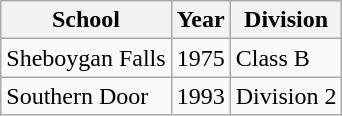<table class="wikitable">
<tr>
<th>School</th>
<th>Year</th>
<th>Division</th>
</tr>
<tr>
<td>Sheboygan Falls</td>
<td>1975</td>
<td>Class B</td>
</tr>
<tr>
<td>Southern Door</td>
<td>1993</td>
<td>Division 2</td>
</tr>
</table>
